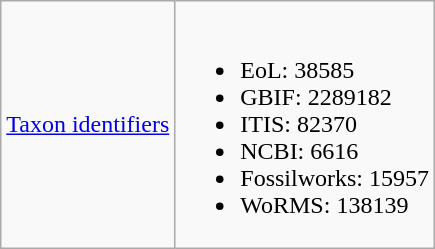<table class="wikitable">
<tr>
<td><a href='#'>Taxon identifiers</a></td>
<td><br><ul><li>EoL: 38585</li><li>GBIF: 2289182</li><li>ITIS: 82370</li><li>NCBI: 6616</li><li>Fossilworks: 15957</li><li>WoRMS: 138139</li></ul></td>
</tr>
</table>
